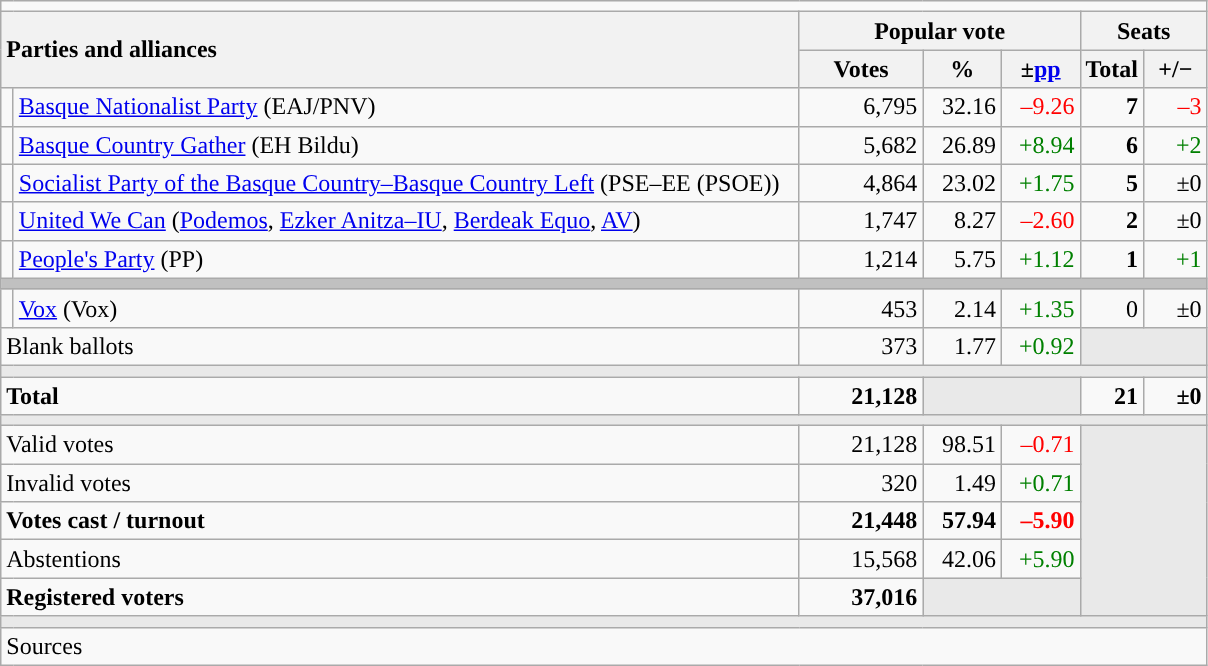<table class="wikitable" style="text-align:right;">
<tr>
<td colspan="7"></td>
</tr>
<tr>
<th style="text-align:left;" rowspan="2" colspan="2" width="525">Parties and alliances</th>
<th colspan="3">Popular vote</th>
<th colspan="2">Seats</th>
</tr>
<tr>
<th width="75">Votes</th>
<th width="45">%</th>
<th width="45">±<a href='#'>pp</a></th>
<th width="35">Total</th>
<th width="35">+/−</th>
</tr>
<tr>
<td width="1" style="color:inherit;background:"></td>
<td align="left"><a href='#'>Basque Nationalist Party</a> (EAJ/PNV)</td>
<td>6,795</td>
<td>32.16</td>
<td style="color:red;">–9.26</td>
<td><strong>7</strong></td>
<td style="color:red;">–3</td>
</tr>
<tr>
<td style="color:inherit;background:"></td>
<td align="left"><a href='#'>Basque Country Gather</a> (EH Bildu)</td>
<td>5,682</td>
<td>26.89</td>
<td style="color:green;">+8.94</td>
<td><strong>6</strong></td>
<td style="color:green;">+2</td>
</tr>
<tr>
<td style="color:inherit;background:"></td>
<td align="left"><a href='#'>Socialist Party of the Basque Country–Basque Country Left</a> (PSE–EE (PSOE))</td>
<td>4,864</td>
<td>23.02</td>
<td style="color:green;">+1.75</td>
<td><strong>5</strong></td>
<td>±0</td>
</tr>
<tr>
<td style="color:inherit;background:"></td>
<td align="left"><a href='#'>United We Can</a> (<a href='#'>Podemos</a>, <a href='#'>Ezker Anitza–IU</a>, <a href='#'>Berdeak Equo</a>, <a href='#'>AV</a>)</td>
<td>1,747</td>
<td>8.27</td>
<td style="color:red;">–2.60</td>
<td><strong>2</strong></td>
<td>±0</td>
</tr>
<tr>
<td style="color:inherit;background:"></td>
<td align="left"><a href='#'>People's Party</a> (PP)</td>
<td>1,214</td>
<td>5.75</td>
<td style="color:green;">+1.12</td>
<td><strong>1</strong></td>
<td style="color:green;">+1</td>
</tr>
<tr>
<td colspan="7" bgcolor="#C0C0C0"></td>
</tr>
<tr>
<td style="color:inherit;background:"></td>
<td align="left"><a href='#'>Vox</a> (Vox)</td>
<td>453</td>
<td>2.14</td>
<td style="color:green;">+1.35</td>
<td>0</td>
<td>±0</td>
</tr>
<tr>
<td align="left" colspan="2">Blank ballots</td>
<td>373</td>
<td>1.77</td>
<td style="color:green;">+0.92</td>
<td bgcolor="#E9E9E9" colspan="2"></td>
</tr>
<tr>
<td colspan="7" bgcolor="#E9E9E9"></td>
</tr>
<tr style="font-weight:bold;">
<td align="left" colspan="2">Total</td>
<td>21,128</td>
<td bgcolor="#E9E9E9" colspan="2"></td>
<td>21</td>
<td>±0</td>
</tr>
<tr>
<td colspan="7" bgcolor="#E9E9E9"></td>
</tr>
<tr>
<td align="left" colspan="2">Valid votes</td>
<td>21,128</td>
<td>98.51</td>
<td style="color:red;">–0.71</td>
<td bgcolor="#E9E9E9" colspan="2" rowspan="5"></td>
</tr>
<tr>
<td align="left" colspan="2">Invalid votes</td>
<td>320</td>
<td>1.49</td>
<td style="color:green;">+0.71</td>
</tr>
<tr style="font-weight:bold;">
<td align="left" colspan="2">Votes cast / turnout</td>
<td>21,448</td>
<td>57.94</td>
<td style="color:red;">–5.90</td>
</tr>
<tr>
<td align="left" colspan="2">Abstentions</td>
<td>15,568</td>
<td>42.06</td>
<td style="color:green;">+5.90</td>
</tr>
<tr style="font-weight:bold;">
<td align="left" colspan="2">Registered voters</td>
<td>37,016</td>
<td bgcolor="#E9E9E9" colspan="2"></td>
</tr>
<tr>
<td colspan="7" bgcolor="#E9E9E9"></td>
</tr>
<tr>
<td align="left" colspan="7">Sources</td>
</tr>
</table>
